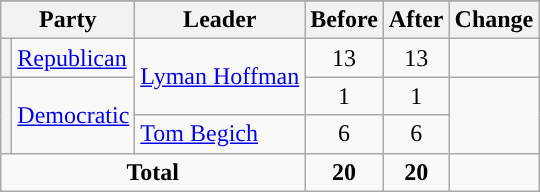<table class="wikitable" style="text-align:center;">
<tr>
</tr>
<tr>
<th colspan=2>Party</th>
<th>Leader</th>
<th>Before</th>
<th>After</th>
<th>Change</th>
</tr>
<tr>
<th style="background-color:"></th>
<td style="text-align:left;"><a href='#'>Republican</a></td>
<td rowspan=2 style="text-align:left;"><a href='#'>Lyman Hoffman</a></td>
<td>13</td>
<td>13</td>
<td></td>
</tr>
<tr>
<th rowspan=2 style="background-color:"></th>
<td rowspan=2 style="text-align:left;"><a href='#'>Democratic</a></td>
<td>1</td>
<td>1</td>
<td rowspan=2></td>
</tr>
<tr>
<td style="text-align:left;"><a href='#'>Tom Begich</a></td>
<td>6</td>
<td>6</td>
</tr>
<tr>
<td colspan=3><strong>Total</strong></td>
<td><strong>20</strong></td>
<td><strong>20</strong></td>
<td></td>
</tr>
</table>
